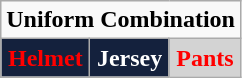<table class="wikitable"  style="display: inline-table;">
<tr>
<td align="center" Colspan="3"><strong>Uniform Combination</strong></td>
</tr>
<tr align="center">
<td style="background:#14213D; color:red"><strong>Helmet</strong></td>
<td style="background:#14213D; color:white"><strong>Jersey</strong></td>
<td style="background:lightgrey; color:red"><strong>Pants</strong></td>
</tr>
</table>
